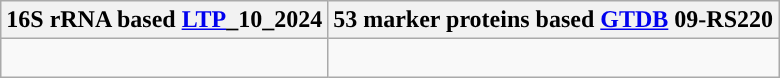<table class="wikitable">
<tr>
<th colspan=1>16S rRNA based <a href='#'>LTP</a>_10_2024</th>
<th colspan=1>53 marker proteins based <a href='#'>GTDB</a> 09-RS220</th>
</tr>
<tr>
<td style="vertical-align:top"><br></td>
<td><br></td>
</tr>
</table>
